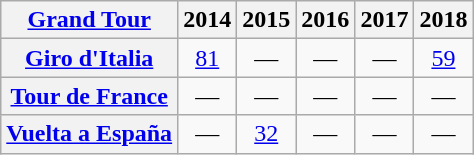<table class="wikitable plainrowheaders">
<tr>
<th scope="col"><a href='#'>Grand Tour</a></th>
<th scope="col">2014</th>
<th scope="col">2015</th>
<th scope="col">2016</th>
<th scope="col">2017</th>
<th scope="col">2018</th>
</tr>
<tr style="text-align:center;">
<th scope="row"> <a href='#'>Giro d'Italia</a></th>
<td><a href='#'>81</a></td>
<td>—</td>
<td>—</td>
<td>—</td>
<td><a href='#'>59</a></td>
</tr>
<tr style="text-align:center;">
<th scope="row"> <a href='#'>Tour de France</a></th>
<td>—</td>
<td>—</td>
<td>—</td>
<td>—</td>
<td>—</td>
</tr>
<tr style="text-align:center;">
<th scope="row"> <a href='#'>Vuelta a España</a></th>
<td>—</td>
<td><a href='#'>32</a></td>
<td>—</td>
<td>—</td>
<td>—</td>
</tr>
</table>
